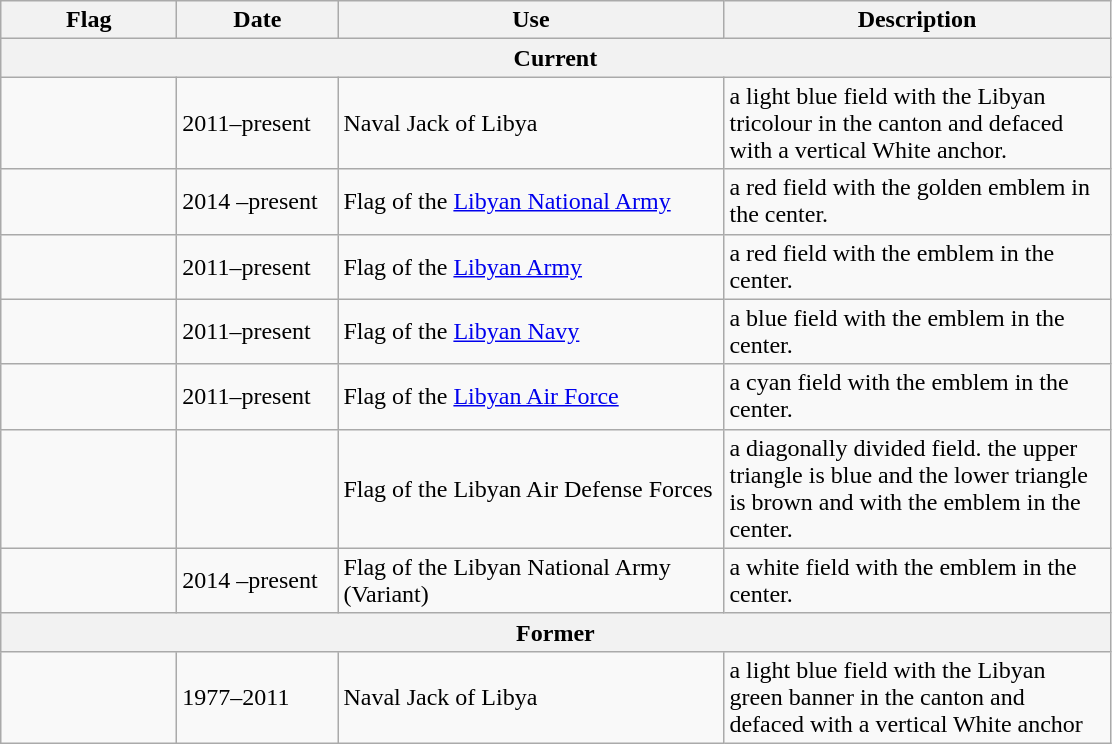<table class="wikitable">
<tr>
<th style="width:110px;">Flag</th>
<th style="width:100px;">Date</th>
<th style="width:250px;">Use</th>
<th style="width:250px;">Description</th>
</tr>
<tr>
<th colspan="4">Current</th>
</tr>
<tr>
<td></td>
<td>2011–present</td>
<td>Naval Jack of Libya</td>
<td>a light blue field with the Libyan tricolour in the canton and defaced with a vertical White anchor.</td>
</tr>
<tr>
<td></td>
<td>2014 –present</td>
<td>Flag of the <a href='#'>Libyan National Army</a></td>
<td>a red field with the golden emblem in the center.</td>
</tr>
<tr>
<td></td>
<td>2011–present</td>
<td>Flag of the <a href='#'>Libyan Army</a></td>
<td>a red field with the emblem in the center.</td>
</tr>
<tr>
<td></td>
<td>2011–present</td>
<td>Flag of the <a href='#'>Libyan Navy</a></td>
<td>a blue field with the emblem in the center.</td>
</tr>
<tr>
<td></td>
<td>2011–present</td>
<td>Flag of the <a href='#'>Libyan Air Force</a></td>
<td>a cyan field with the emblem in the center.</td>
</tr>
<tr>
<td></td>
<td></td>
<td>Flag of the Libyan Air Defense Forces</td>
<td>a diagonally divided field. the upper triangle is blue and the lower triangle is brown and with the emblem in the center.</td>
</tr>
<tr>
<td></td>
<td>2014 –present</td>
<td>Flag of the Libyan National Army (Variant)</td>
<td>a white field with the emblem in the center.</td>
</tr>
<tr>
<th colspan="4">Former</th>
</tr>
<tr>
<td></td>
<td>1977–2011</td>
<td>Naval Jack of Libya</td>
<td>a light blue field with the Libyan green banner in the canton and defaced with a vertical White anchor</td>
</tr>
</table>
